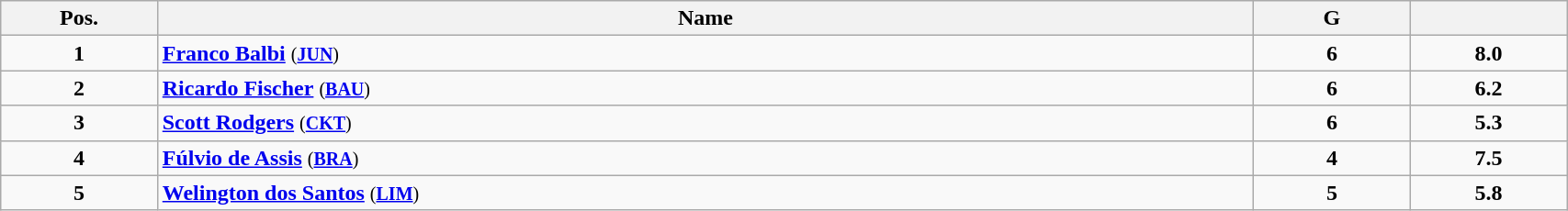<table class="wikitable" style="width:90%;">
<tr>
<th style="width:10%;">Pos.</th>
<th style="width:70%;">Name</th>
<th style="width:10%;">G</th>
<th style="width:10%;"></th>
</tr>
<tr align=center>
<td><strong>1</strong></td>
<td align=left><strong><a href='#'>Franco Balbi</a></strong> <small>(<strong><a href='#'>JUN</a></strong>)</small></td>
<td><strong>6</strong></td>
<td><strong>8.0</strong></td>
</tr>
<tr align=center>
<td><strong>2</strong></td>
<td align=left><strong><a href='#'>Ricardo Fischer</a></strong> <small>(<strong><a href='#'>BAU</a></strong>)</small></td>
<td><strong>6</strong></td>
<td><strong>6.2</strong></td>
</tr>
<tr align=center>
<td><strong>3</strong></td>
<td align=left><strong><a href='#'>Scott Rodgers</a></strong> <small>(<strong><a href='#'>CKT</a></strong>)</small></td>
<td><strong>6</strong></td>
<td><strong>5.3</strong></td>
</tr>
<tr align=center>
<td><strong>4</strong></td>
<td align=left><strong><a href='#'>Fúlvio de Assis</a></strong> <small>(<strong><a href='#'>BRA</a></strong>)</small></td>
<td><strong>4</strong></td>
<td><strong>7.5</strong></td>
</tr>
<tr align=center>
<td><strong>5</strong></td>
<td align=left><strong><a href='#'>Welington dos Santos</a></strong> <small>(<strong><a href='#'>LIM</a></strong>)</small></td>
<td><strong>5</strong></td>
<td><strong>5.8</strong></td>
</tr>
</table>
